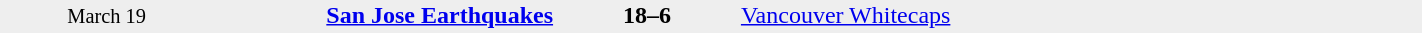<table style="width:75%; background:#eee;" cellspacing="0">
<tr>
<td rowspan="3" style="text-align:center; font-size:85%; width:15%;">March 19</td>
<td style="width:24%; text-align:right;"><strong><a href='#'>San Jose Earthquakes</a></strong></td>
<td style="text-align:center; width:13%;"><strong>18–6</strong></td>
<td width=24%><a href='#'>Vancouver Whitecaps</a></td>
<td rowspan="3" style="font-size:85%; vertical-align:top;"></td>
</tr>
<tr style=font-size:85%>
<td align=right valign=top></td>
<td valign=top></td>
<td align=left valign=top></td>
</tr>
</table>
